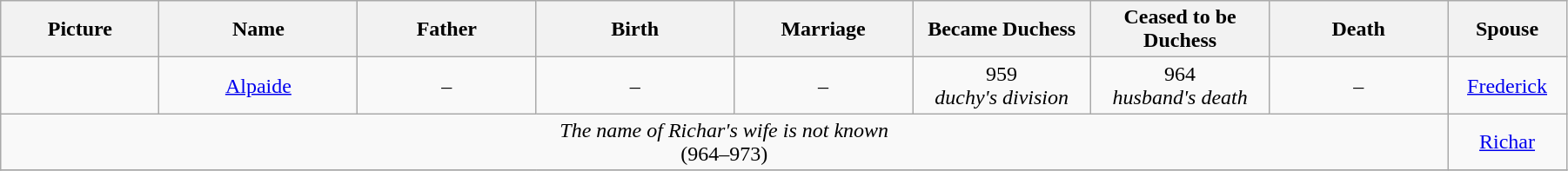<table width=95% class="wikitable">
<tr>
<th width = "8%">Picture</th>
<th width = "10%">Name</th>
<th width = "9%">Father</th>
<th width = "10%">Birth</th>
<th width = "9%">Marriage</th>
<th width = "9%">Became Duchess</th>
<th width = "9%">Ceased to be Duchess</th>
<th width = "9%">Death</th>
<th width = "6%">Spouse</th>
</tr>
<tr>
<td align="center"></td>
<td align="center"><a href='#'>Alpaide</a></td>
<td align="center">–</td>
<td align="center">–</td>
<td align="center">–</td>
<td align="center">959<br><em>duchy's division</em></td>
<td align="center">964<br><em>husband's death</em></td>
<td align="center">–</td>
<td align="center"><a href='#'>Frederick</a></td>
</tr>
<tr>
<td align="center" colspan="8"><em>The name of Richar's wife is not known</em><br>(964–973)</td>
<td align="center"><a href='#'>Richar</a></td>
</tr>
<tr>
</tr>
</table>
